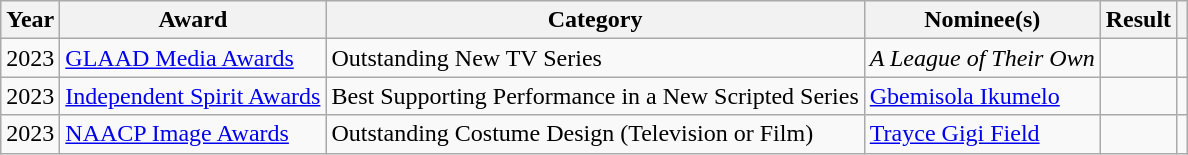<table class="wikitable sortable">
<tr>
<th>Year</th>
<th>Award</th>
<th>Category</th>
<th>Nominee(s)</th>
<th>Result</th>
<th></th>
</tr>
<tr>
<td>2023</td>
<td><a href='#'>GLAAD Media Awards</a></td>
<td>Outstanding New TV Series</td>
<td><em>A League of Their Own</em></td>
<td></td>
<td></td>
</tr>
<tr>
<td>2023</td>
<td><a href='#'>Independent Spirit Awards</a></td>
<td>Best Supporting Performance in a New Scripted Series</td>
<td><a href='#'>Gbemisola Ikumelo</a></td>
<td></td>
<td></td>
</tr>
<tr>
<td>2023</td>
<td><a href='#'>NAACP Image Awards</a></td>
<td>Outstanding Costume Design (Television or Film)</td>
<td><a href='#'>Trayce Gigi Field</a></td>
<td></td>
<td></td>
</tr>
</table>
